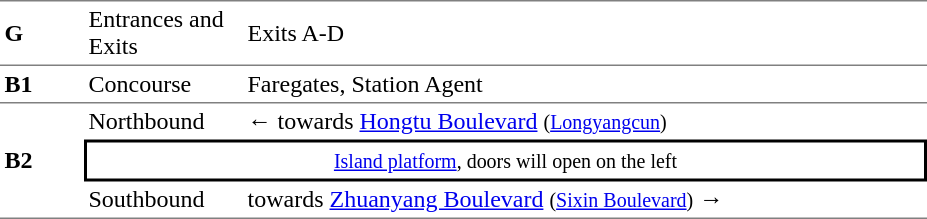<table table border=0 cellspacing=0 cellpadding=3>
<tr>
<td style="border-top:solid 1px gray;border-bottom:solid 1px gray;" width=50><strong>G</strong></td>
<td style="border-top:solid 1px gray;border-bottom:solid 1px gray;" width=100>Entrances and Exits</td>
<td style="border-top:solid 1px gray;border-bottom:solid 1px gray;" width=450>Exits A-D</td>
</tr>
<tr>
<td style="border-top:solid 0px gray;border-bottom:solid 1px gray;" width=50><strong>B1</strong></td>
<td style="border-top:solid 0px gray;border-bottom:solid 1px gray;" width=100>Concourse</td>
<td style="border-top:solid 0px gray;border-bottom:solid 1px gray;" width=450>Faregates, Station Agent</td>
</tr>
<tr>
<td style="border-bottom:solid 1px gray;" rowspan=3><strong>B2</strong></td>
<td>Northbound</td>
<td>←  towards <a href='#'>Hongtu Boulevard</a> <small>(<a href='#'>Longyangcun</a>)</small></td>
</tr>
<tr>
<td style="border-right:solid 2px black;border-left:solid 2px black;border-top:solid 2px black;border-bottom:solid 2px black;text-align:center;" colspan=2><small><a href='#'>Island platform</a>, doors will open on the left</small></td>
</tr>
<tr>
<td style="border-bottom:solid 1px gray;">Southbound</td>
<td style="border-bottom:solid 1px gray;"> towards <a href='#'>Zhuanyang Boulevard</a> <small>(<a href='#'>Sixin Boulevard</a>)</small> →</td>
</tr>
</table>
